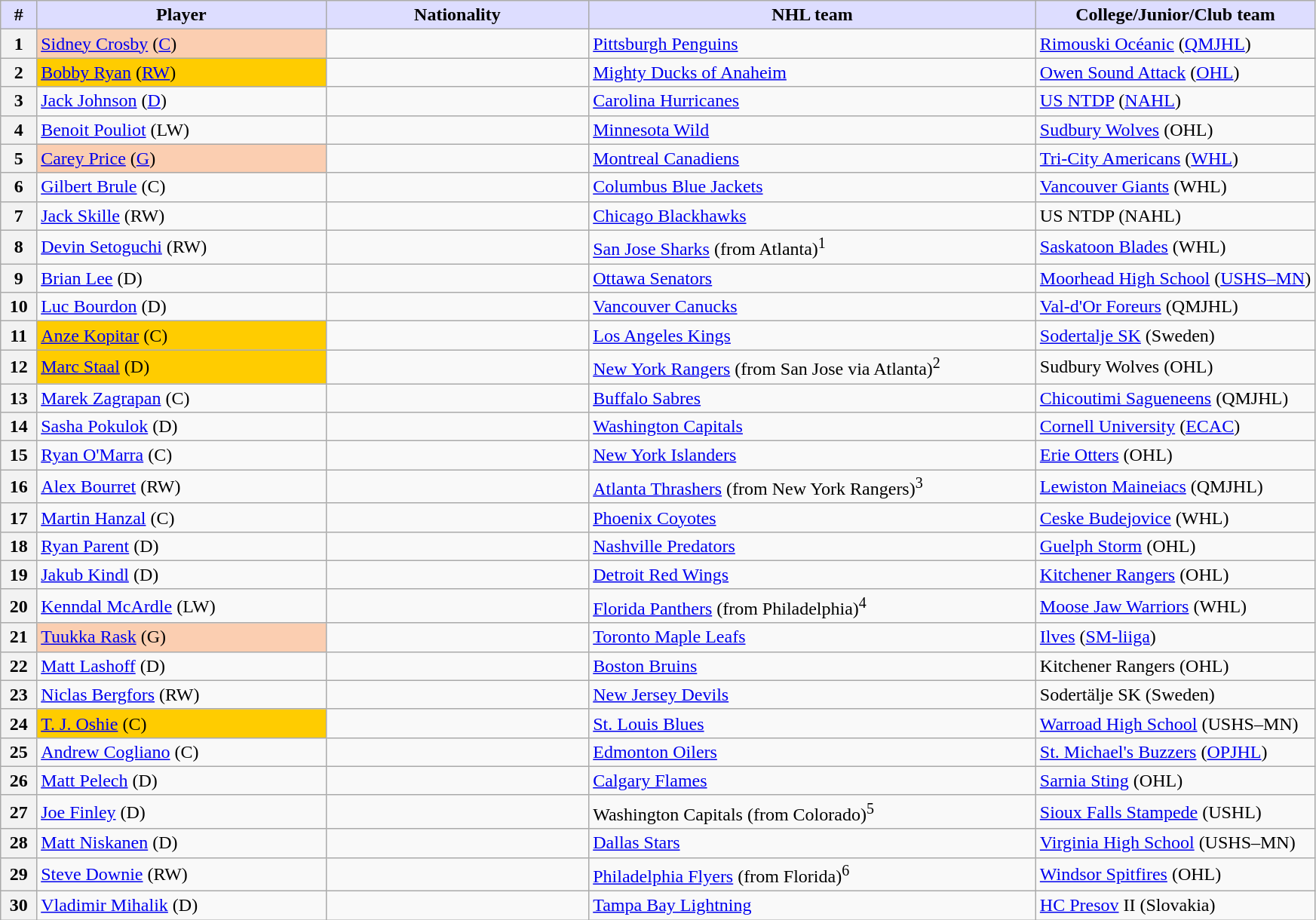<table class="wikitable">
<tr>
<th style="background:#ddf; width:2.75%;">#</th>
<th style="background:#ddf; width:22.0%;">Player</th>
<th style="background:#ddf; width:20.0%;">Nationality</th>
<th style="background:#ddf; width:34.0%;">NHL team</th>
<th style="background:#ddf; width:100.0%;">College/Junior/Club team</th>
</tr>
<tr>
<th>1</th>
<td bgcolor="#FBCEB1"><a href='#'>Sidney Crosby</a> (<a href='#'>C</a>)</td>
<td></td>
<td><a href='#'>Pittsburgh Penguins</a></td>
<td><a href='#'>Rimouski Océanic</a> (<a href='#'>QMJHL</a>)</td>
</tr>
<tr>
<th>2</th>
<td bgcolor="#FFCC00"><a href='#'>Bobby Ryan</a> (<a href='#'>RW</a>)</td>
<td></td>
<td><a href='#'>Mighty Ducks of Anaheim</a></td>
<td><a href='#'>Owen Sound Attack</a> (<a href='#'>OHL</a>)</td>
</tr>
<tr>
<th>3</th>
<td><a href='#'>Jack Johnson</a> (<a href='#'>D</a>)</td>
<td></td>
<td><a href='#'>Carolina Hurricanes</a></td>
<td><a href='#'>US NTDP</a> (<a href='#'>NAHL</a>)</td>
</tr>
<tr>
<th>4</th>
<td><a href='#'>Benoit Pouliot</a> (LW)</td>
<td></td>
<td><a href='#'>Minnesota Wild</a></td>
<td><a href='#'>Sudbury Wolves</a> (OHL)</td>
</tr>
<tr>
<th>5</th>
<td bgcolor="#FBCEB1"><a href='#'>Carey Price</a> (<a href='#'>G</a>)</td>
<td></td>
<td><a href='#'>Montreal Canadiens</a></td>
<td><a href='#'>Tri-City Americans</a> (<a href='#'>WHL</a>)</td>
</tr>
<tr>
<th>6</th>
<td><a href='#'>Gilbert Brule</a> (C)</td>
<td></td>
<td><a href='#'>Columbus Blue Jackets</a></td>
<td><a href='#'>Vancouver Giants</a> (WHL)</td>
</tr>
<tr>
<th>7</th>
<td><a href='#'>Jack Skille</a> (RW)</td>
<td></td>
<td><a href='#'>Chicago Blackhawks</a></td>
<td>US NTDP (NAHL)</td>
</tr>
<tr>
<th>8</th>
<td><a href='#'>Devin Setoguchi</a> (RW)</td>
<td></td>
<td><a href='#'>San Jose Sharks</a> (from Atlanta)<sup>1</sup></td>
<td><a href='#'>Saskatoon Blades</a> (WHL)</td>
</tr>
<tr>
<th>9</th>
<td><a href='#'>Brian Lee</a> (D)</td>
<td></td>
<td><a href='#'>Ottawa Senators</a></td>
<td><a href='#'>Moorhead High School</a> (<a href='#'>USHS–MN</a>)</td>
</tr>
<tr>
<th>10</th>
<td><a href='#'>Luc Bourdon</a> (D)</td>
<td></td>
<td><a href='#'>Vancouver Canucks</a></td>
<td><a href='#'>Val-d'Or Foreurs</a> (QMJHL)</td>
</tr>
<tr>
<th>11</th>
<td bgcolor="#FFCC00"><a href='#'>Anze Kopitar</a> (C)</td>
<td></td>
<td><a href='#'>Los Angeles Kings</a></td>
<td><a href='#'>Sodertalje SK</a> (Sweden)</td>
</tr>
<tr>
<th>12</th>
<td bgcolor="#FFCC00"><a href='#'>Marc Staal</a> (D)</td>
<td></td>
<td><a href='#'>New York Rangers</a> (from San Jose via Atlanta)<sup>2</sup></td>
<td>Sudbury Wolves (OHL)</td>
</tr>
<tr>
<th>13</th>
<td><a href='#'>Marek Zagrapan</a> (C)</td>
<td></td>
<td><a href='#'>Buffalo Sabres</a></td>
<td><a href='#'>Chicoutimi Sagueneens</a> (QMJHL)</td>
</tr>
<tr>
<th>14</th>
<td><a href='#'>Sasha Pokulok</a> (D)</td>
<td></td>
<td><a href='#'>Washington Capitals</a></td>
<td><a href='#'>Cornell University</a> (<a href='#'>ECAC</a>)</td>
</tr>
<tr>
<th>15</th>
<td><a href='#'>Ryan O'Marra</a> (C)</td>
<td></td>
<td><a href='#'>New York Islanders</a></td>
<td><a href='#'>Erie Otters</a> (OHL)</td>
</tr>
<tr>
<th>16</th>
<td><a href='#'>Alex Bourret</a> (RW)</td>
<td></td>
<td><a href='#'>Atlanta Thrashers</a> (from New York Rangers)<sup>3</sup></td>
<td><a href='#'>Lewiston Maineiacs</a> (QMJHL)</td>
</tr>
<tr>
<th>17</th>
<td><a href='#'>Martin Hanzal</a> (C)</td>
<td></td>
<td><a href='#'>Phoenix Coyotes</a></td>
<td><a href='#'>Ceske Budejovice</a> (WHL)</td>
</tr>
<tr>
<th>18</th>
<td><a href='#'>Ryan Parent</a> (D)</td>
<td></td>
<td><a href='#'>Nashville Predators</a></td>
<td><a href='#'>Guelph Storm</a> (OHL)</td>
</tr>
<tr>
<th>19</th>
<td><a href='#'>Jakub Kindl</a> (D)</td>
<td></td>
<td><a href='#'>Detroit Red Wings</a></td>
<td><a href='#'>Kitchener Rangers</a> (OHL)</td>
</tr>
<tr>
<th>20</th>
<td><a href='#'>Kenndal McArdle</a> (LW)</td>
<td></td>
<td><a href='#'>Florida Panthers</a> (from Philadelphia)<sup>4</sup></td>
<td><a href='#'>Moose Jaw Warriors</a> (WHL)</td>
</tr>
<tr>
<th>21</th>
<td bgcolor="#FBCEB1"><a href='#'>Tuukka Rask</a> (G)</td>
<td></td>
<td><a href='#'>Toronto Maple Leafs</a></td>
<td><a href='#'>Ilves</a> (<a href='#'>SM-liiga</a>)</td>
</tr>
<tr>
<th>22</th>
<td><a href='#'>Matt Lashoff</a> (D)</td>
<td></td>
<td><a href='#'>Boston Bruins</a></td>
<td>Kitchener Rangers (OHL)</td>
</tr>
<tr>
<th>23</th>
<td><a href='#'>Niclas Bergfors</a> (RW)</td>
<td></td>
<td><a href='#'>New Jersey Devils</a></td>
<td>Sodertälje SK (Sweden)</td>
</tr>
<tr>
<th>24</th>
<td bgcolor="#FFCC00"><a href='#'>T. J. Oshie</a> (C)</td>
<td></td>
<td><a href='#'>St. Louis Blues</a></td>
<td><a href='#'>Warroad High School</a> (USHS–MN)</td>
</tr>
<tr>
<th>25</th>
<td><a href='#'>Andrew Cogliano</a> (C)</td>
<td></td>
<td><a href='#'>Edmonton Oilers</a></td>
<td><a href='#'>St. Michael's Buzzers</a> (<a href='#'>OPJHL</a>)</td>
</tr>
<tr>
<th>26</th>
<td><a href='#'>Matt Pelech</a> (D)</td>
<td></td>
<td><a href='#'>Calgary Flames</a></td>
<td><a href='#'>Sarnia Sting</a> (OHL)</td>
</tr>
<tr>
<th>27</th>
<td><a href='#'>Joe Finley</a> (D)</td>
<td></td>
<td>Washington Capitals (from Colorado)<sup>5</sup></td>
<td><a href='#'>Sioux Falls Stampede</a> (USHL)</td>
</tr>
<tr>
<th>28</th>
<td><a href='#'>Matt Niskanen</a> (D)</td>
<td></td>
<td><a href='#'>Dallas Stars</a></td>
<td><a href='#'>Virginia High School</a> (USHS–MN)</td>
</tr>
<tr>
<th>29</th>
<td><a href='#'>Steve Downie</a> (RW)</td>
<td></td>
<td><a href='#'>Philadelphia Flyers</a> (from Florida)<sup>6</sup></td>
<td><a href='#'>Windsor Spitfires</a> (OHL)</td>
</tr>
<tr>
<th>30</th>
<td><a href='#'>Vladimir Mihalik</a> (D)</td>
<td></td>
<td><a href='#'>Tampa Bay Lightning</a></td>
<td><a href='#'>HC Presov</a> II (Slovakia)</td>
</tr>
</table>
